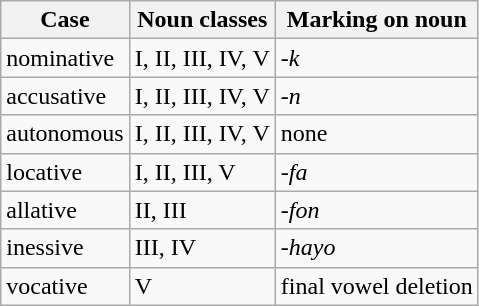<table class="wikitable">
<tr>
<th align=center>Case</th>
<th align=center>Noun classes</th>
<th align=center>Marking on noun</th>
</tr>
<tr>
<td>nominative</td>
<td>I, II, III, IV, V</td>
<td><em>-k</em></td>
</tr>
<tr>
<td>accusative</td>
<td>I, II, III, IV, V</td>
<td><em>-n</em></td>
</tr>
<tr>
<td>autonomous</td>
<td>I, II, III, IV, V</td>
<td>none</td>
</tr>
<tr>
<td>locative</td>
<td>I, II, III, V</td>
<td><em>-fa</em></td>
</tr>
<tr>
<td>allative</td>
<td>II, III</td>
<td><em>-fon</em></td>
</tr>
<tr>
<td>inessive</td>
<td>III, IV</td>
<td><em>-hayo</em></td>
</tr>
<tr>
<td>vocative</td>
<td>V</td>
<td>final vowel deletion</td>
</tr>
</table>
